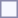<table style="border:1px solid #8888aa; background-color:#f7f8ff; padding:5px; font-size:95%; margin: 0px 12px 12px 0px;">
</table>
